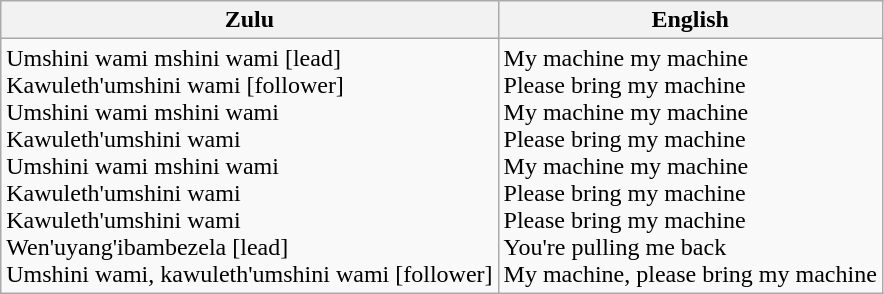<table class="wikitable">
<tr>
<th>Zulu</th>
<th>English</th>
</tr>
<tr>
<td>Umshini wami mshini wami [lead]<br>Kawuleth'umshini wami [follower]<br>Umshini wami mshini wami<br>Kawuleth'umshini wami<br>Umshini wami mshini wami<br>Kawuleth'umshini wami<br>Kawuleth'umshini wami<br>Wen'uyang'ibambezela [lead]<br>Umshini wami, kawuleth'umshini wami [follower]</td>
<td>My machine my machine <br> Please bring my machine <br> My machine my machine <br>Please bring my machine <br>My machine my machine <br> Please bring my machine <br>Please bring my machine <br>You're pulling me back <br> My machine, please bring my machine </td>
</tr>
</table>
